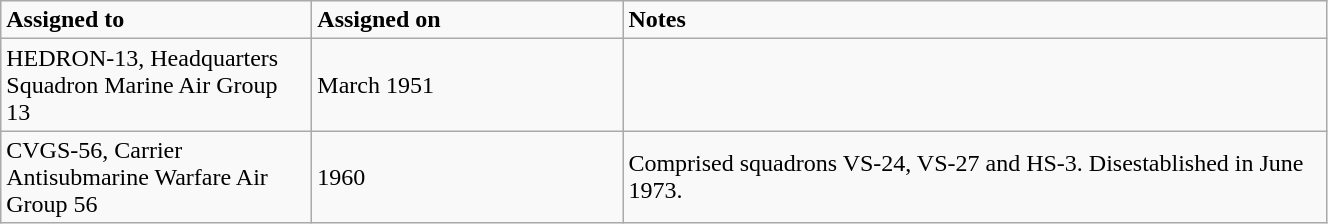<table class="wikitable" style="width: 70%;">
<tr>
<td style="width: 200px;"><strong>Assigned to</strong></td>
<td style="width: 200px;"><strong>Assigned on</strong></td>
<td><strong>Notes</strong></td>
</tr>
<tr>
<td>HEDRON-13, Headquarters Squadron Marine Air Group 13</td>
<td>March 1951</td>
<td></td>
</tr>
<tr>
<td>CVGS-56, Carrier Antisubmarine Warfare Air Group 56</td>
<td>1960</td>
<td>Comprised squadrons VS-24, VS-27 and HS-3. Disestablished in June 1973.</td>
</tr>
</table>
